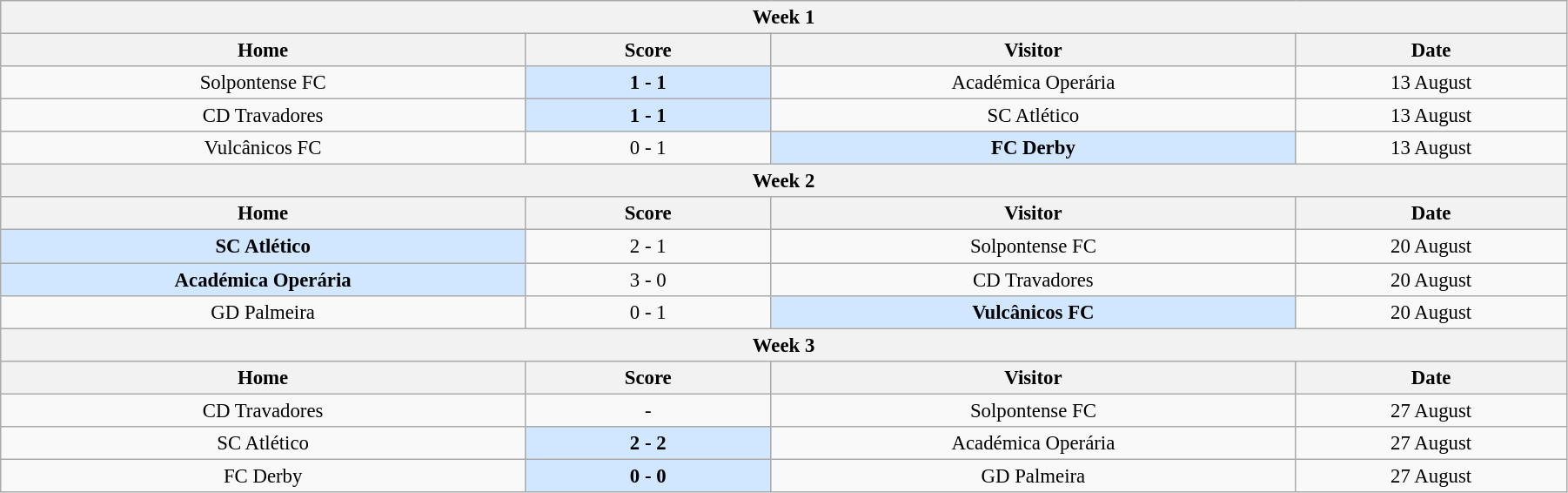<table class="wikitable" style="font-size:95%; text-align: center; width: 95%;">
<tr>
<th colspan="12" style="with: 100%;" align=center>Week 1</th>
</tr>
<tr>
<th width="200">Home</th>
<th width="90">Score</th>
<th width="200">Visitor</th>
<th width="100">Date</th>
</tr>
<tr align=center>
<td>Solpontense FC</td>
<td bgcolor=#D0E7FF><strong>1 - 1</strong></td>
<td>Académica Operária</td>
<td>13 August</td>
</tr>
<tr align=center>
<td>CD Travadores</td>
<td bgcolor=#D0E7FF><strong>1 - 1</strong></td>
<td>SC Atlético</td>
<td>13 August</td>
</tr>
<tr align=center>
<td>Vulcânicos FC</td>
<td>0 - 1</td>
<td bgcolor=#D0E7FF><strong>FC Derby</strong></td>
<td>13 August</td>
</tr>
<tr>
<th colspan="12" style="with: 100%;" align=center>Week 2</th>
</tr>
<tr>
<th width="200">Home</th>
<th width="90">Score</th>
<th width="200">Visitor</th>
<th width="100">Date</th>
</tr>
<tr align=center>
<td bgcolor=#D0E7FF><strong>SC Atlético</strong></td>
<td>2 - 1</td>
<td>Solpontense FC</td>
<td>20 August</td>
</tr>
<tr align=center>
<td bgcolor=#D0E7FF><strong>Académica Operária</strong></td>
<td>3 - 0</td>
<td>CD Travadores</td>
<td>20 August</td>
</tr>
<tr align=center>
<td>GD Palmeira</td>
<td>0 - 1</td>
<td bgcolor=#D0E7FF><strong>Vulcânicos FC</strong></td>
<td>20 August</td>
</tr>
<tr>
<th colspan="12" style="with: 100%;" align=center>Week 3</th>
</tr>
<tr>
<th width="200">Home</th>
<th width="90">Score</th>
<th width="200">Visitor</th>
<th width="100">Date</th>
</tr>
<tr align=center>
<td>CD Travadores</td>
<td>-</td>
<td>Solpontense FC</td>
<td>27 August</td>
</tr>
<tr align=center>
<td>SC Atlético</td>
<td bgcolor=#D0E7FF><strong>2 - 2</strong></td>
<td>Académica Operária</td>
<td>27 August</td>
</tr>
<tr align=center>
<td>FC Derby</td>
<td bgcolor=#D0E7FF><strong>0 - 0</strong></td>
<td>GD Palmeira</td>
<td>27 August</td>
</tr>
</table>
